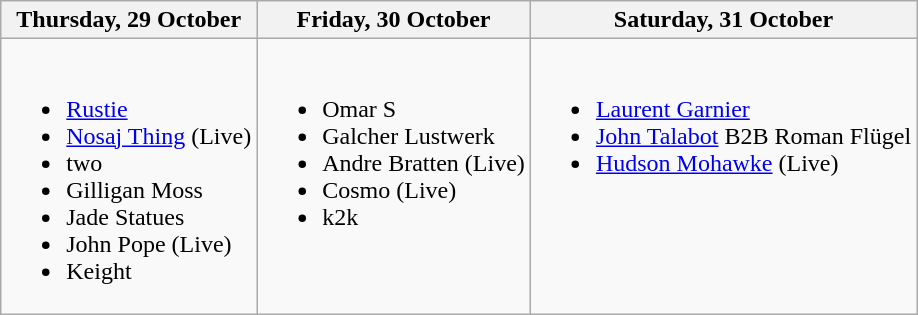<table class="wikitable">
<tr>
<th>Thursday, 29 October</th>
<th>Friday, 30 October</th>
<th>Saturday, 31 October</th>
</tr>
<tr valign="top">
<td><br><ul><li><a href='#'>Rustie</a></li><li><a href='#'>Nosaj Thing</a> (Live)</li><li>two</li><li>Gilligan Moss</li><li>Jade Statues</li><li>John Pope (Live)</li><li>Keight</li></ul></td>
<td><br><ul><li>Omar S</li><li>Galcher Lustwerk</li><li>Andre Bratten (Live)</li><li>Cosmo (Live)</li><li>k2k</li></ul></td>
<td><br><ul><li><a href='#'>Laurent Garnier</a></li><li><a href='#'>John Talabot</a> B2B Roman Flügel</li><li><a href='#'>Hudson Mohawke</a> (Live)</li></ul></td>
</tr>
</table>
